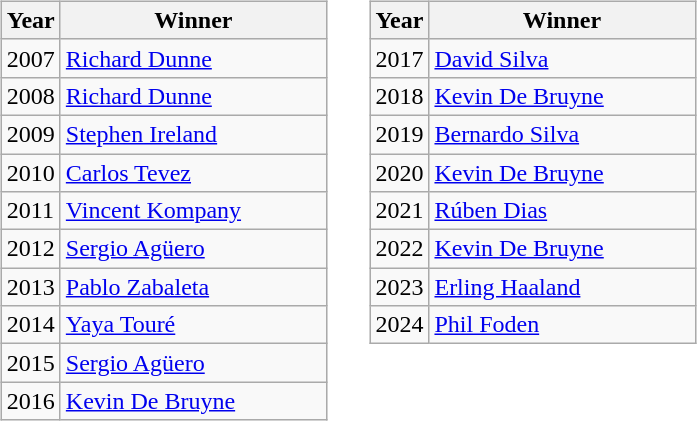<table>
<tr>
<td width="1"> </td>
<td valign="top"><br><table class="wikitable">
<tr>
<th>Year</th>
<th style="width:170px;">Winner</th>
</tr>
<tr>
<td>2007</td>
<td> <a href='#'>Richard Dunne</a></td>
</tr>
<tr>
<td>2008</td>
<td> <a href='#'>Richard Dunne</a></td>
</tr>
<tr>
<td>2009</td>
<td> <a href='#'>Stephen Ireland</a></td>
</tr>
<tr>
<td>2010</td>
<td> <a href='#'>Carlos Tevez</a></td>
</tr>
<tr>
<td>2011</td>
<td> <a href='#'>Vincent Kompany</a></td>
</tr>
<tr>
<td>2012</td>
<td> <a href='#'>Sergio Agüero</a></td>
</tr>
<tr>
<td>2013</td>
<td> <a href='#'>Pablo Zabaleta</a></td>
</tr>
<tr>
<td>2014</td>
<td> <a href='#'>Yaya Touré</a></td>
</tr>
<tr>
<td>2015</td>
<td> <a href='#'>Sergio Agüero</a></td>
</tr>
<tr>
<td>2016</td>
<td> <a href='#'>Kevin De Bruyne</a></td>
</tr>
</table>
</td>
<td width="1"> </td>
<td valign="top"><br><table class="wikitable">
<tr>
<th>Year</th>
<th style="width:170px;">Winner</th>
</tr>
<tr>
<td>2017</td>
<td> <a href='#'>David Silva</a></td>
</tr>
<tr>
<td>2018</td>
<td> <a href='#'>Kevin De Bruyne</a></td>
</tr>
<tr>
<td>2019</td>
<td> <a href='#'>Bernardo Silva</a></td>
</tr>
<tr>
<td>2020</td>
<td> <a href='#'>Kevin De Bruyne</a></td>
</tr>
<tr>
<td>2021</td>
<td> <a href='#'>Rúben Dias</a></td>
</tr>
<tr>
<td>2022</td>
<td> <a href='#'>Kevin De Bruyne</a></td>
</tr>
<tr>
<td>2023</td>
<td> <a href='#'>Erling Haaland</a></td>
</tr>
<tr>
<td>2024</td>
<td> <a href='#'>Phil Foden</a></td>
</tr>
</table>
</td>
</tr>
</table>
